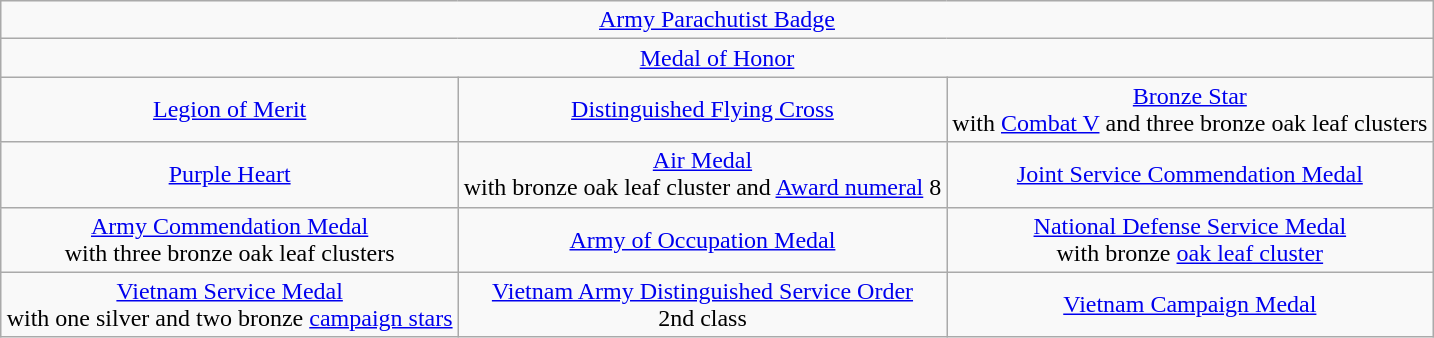<table class="wikitable" style="margin:1em auto; text-align:center;">
<tr |->
<td colspan="3"><a href='#'>Army Parachutist Badge</a></td>
</tr>
<tr>
<td colspan="3"><a href='#'>Medal of Honor</a></td>
</tr>
<tr>
<td><a href='#'>Legion of Merit</a></td>
<td><a href='#'>Distinguished Flying Cross</a></td>
<td><a href='#'>Bronze Star</a><br>with <a href='#'>Combat V</a> and three bronze oak leaf clusters</td>
</tr>
<tr>
<td><a href='#'>Purple Heart</a></td>
<td><a href='#'>Air Medal</a><br>with bronze oak leaf cluster and <a href='#'>Award numeral</a> 8</td>
<td><a href='#'>Joint Service Commendation Medal</a></td>
</tr>
<tr>
<td><a href='#'>Army Commendation Medal</a><br>with three bronze oak leaf clusters</td>
<td><a href='#'>Army of Occupation Medal</a></td>
<td><a href='#'>National Defense Service Medal</a><br>with bronze <a href='#'>oak leaf cluster</a></td>
</tr>
<tr>
<td><a href='#'>Vietnam Service Medal</a><br>with one silver and two bronze <a href='#'>campaign stars</a></td>
<td><a href='#'>Vietnam Army Distinguished Service Order</a><br>2nd class</td>
<td><a href='#'>Vietnam Campaign Medal</a></td>
</tr>
</table>
